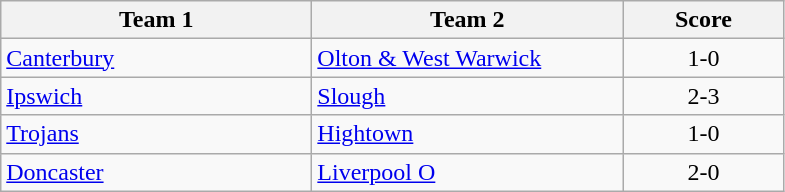<table class="wikitable" style="font-size: 100%">
<tr>
<th width=200>Team 1</th>
<th width=200>Team 2</th>
<th width=100>Score</th>
</tr>
<tr>
<td><a href='#'>Canterbury</a></td>
<td><a href='#'>Olton & West Warwick</a></td>
<td align=center>1-0</td>
</tr>
<tr>
<td><a href='#'>Ipswich</a></td>
<td><a href='#'>Slough</a></td>
<td align=center>2-3</td>
</tr>
<tr>
<td><a href='#'>Trojans</a></td>
<td><a href='#'>Hightown</a></td>
<td align=center>1-0</td>
</tr>
<tr>
<td><a href='#'>Doncaster</a></td>
<td><a href='#'>Liverpool O</a></td>
<td align=center>2-0</td>
</tr>
</table>
